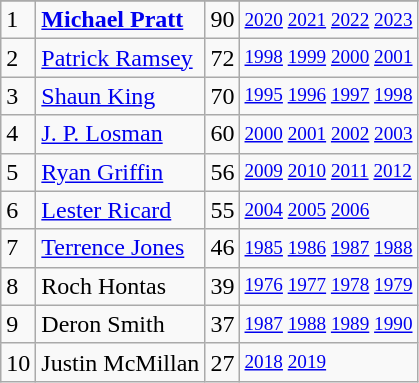<table class="wikitable">
<tr>
</tr>
<tr>
<td>1</td>
<td><strong><a href='#'>Michael Pratt</a></strong></td>
<td>90</td>
<td style="font-size:80%;"><a href='#'>2020</a> <a href='#'>2021</a> <a href='#'>2022</a> <a href='#'>2023</a></td>
</tr>
<tr>
<td>2</td>
<td><a href='#'>Patrick Ramsey</a></td>
<td>72</td>
<td style="font-size:80%;"><a href='#'>1998</a> <a href='#'>1999</a> <a href='#'>2000</a> <a href='#'>2001</a></td>
</tr>
<tr>
<td>3</td>
<td><a href='#'>Shaun King</a></td>
<td>70</td>
<td style="font-size:80%;"><a href='#'>1995</a> <a href='#'>1996</a> <a href='#'>1997</a> <a href='#'>1998</a></td>
</tr>
<tr>
<td>4</td>
<td><a href='#'>J. P. Losman</a></td>
<td>60</td>
<td style="font-size:80%;"><a href='#'>2000</a> <a href='#'>2001</a> <a href='#'>2002</a> <a href='#'>2003</a></td>
</tr>
<tr>
<td>5</td>
<td><a href='#'>Ryan Griffin</a></td>
<td>56</td>
<td style="font-size:80%;"><a href='#'>2009</a> <a href='#'>2010</a> <a href='#'>2011</a> <a href='#'>2012</a></td>
</tr>
<tr>
<td>6</td>
<td><a href='#'>Lester Ricard</a></td>
<td>55</td>
<td style="font-size:80%;"><a href='#'>2004</a> <a href='#'>2005</a> <a href='#'>2006</a></td>
</tr>
<tr>
<td>7</td>
<td><a href='#'>Terrence Jones</a></td>
<td>46</td>
<td style="font-size:80%;"><a href='#'>1985</a> <a href='#'>1986</a> <a href='#'>1987</a> <a href='#'>1988</a></td>
</tr>
<tr>
<td>8</td>
<td>Roch Hontas</td>
<td>39</td>
<td style="font-size:80%;"><a href='#'>1976</a> <a href='#'>1977</a> <a href='#'>1978</a> <a href='#'>1979</a></td>
</tr>
<tr>
<td>9</td>
<td>Deron Smith</td>
<td>37</td>
<td style="font-size:80%;"><a href='#'>1987</a> <a href='#'>1988</a> <a href='#'>1989</a> <a href='#'>1990</a></td>
</tr>
<tr>
<td>10</td>
<td>Justin McMillan</td>
<td>27</td>
<td style="font-size:80%;"><a href='#'>2018</a> <a href='#'>2019</a></td>
</tr>
</table>
